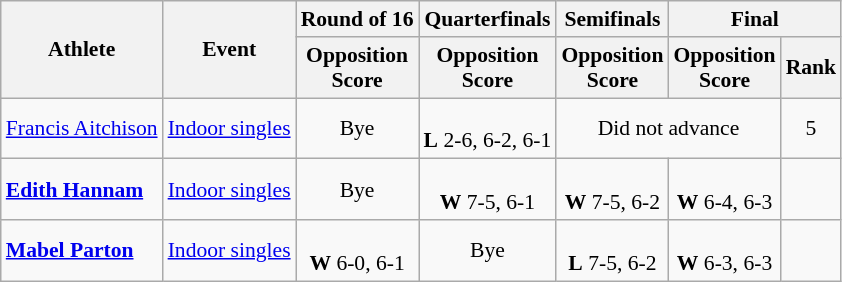<table class=wikitable style="font-size:90%">
<tr>
<th rowspan="2">Athlete</th>
<th rowspan="2">Event</th>
<th>Round of 16</th>
<th>Quarterfinals</th>
<th>Semifinals</th>
<th colspan="2">Final</th>
</tr>
<tr>
<th>Opposition<br>Score</th>
<th>Opposition<br>Score</th>
<th>Opposition<br>Score</th>
<th>Opposition<br>Score</th>
<th>Rank</th>
</tr>
<tr>
<td><a href='#'>Francis Aitchison</a></td>
<td><a href='#'>Indoor singles</a></td>
<td align=center>Bye</td>
<td align=center> <br> <strong>L</strong> 2-6, 6-2, 6-1</td>
<td align=center colspan=2>Did not advance</td>
<td align=center>5</td>
</tr>
<tr>
<td><strong><a href='#'>Edith Hannam</a></strong></td>
<td><a href='#'>Indoor singles</a></td>
<td align=center>Bye</td>
<td align=center> <br> <strong>W</strong> 7-5, 6-1</td>
<td align=center> <br> <strong>W</strong> 7-5, 6-2</td>
<td align=center> <br> <strong>W</strong> 6-4, 6-3</td>
<td align=center></td>
</tr>
<tr>
<td><strong><a href='#'>Mabel Parton</a></strong></td>
<td><a href='#'>Indoor singles</a></td>
<td align=center> <br> <strong>W</strong> 6-0, 6-1</td>
<td align=center>Bye</td>
<td align=center> <br> <strong>L</strong> 7-5, 6-2</td>
<td align=center> <br> <strong>W</strong> 6-3, 6-3</td>
<td align=center></td>
</tr>
</table>
